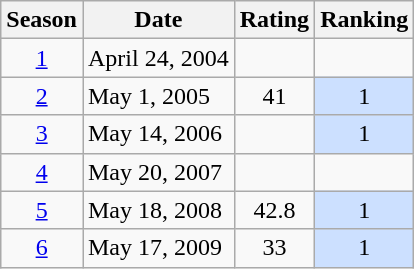<table class="wikitable">
<tr>
<th>Season</th>
<th>Date</th>
<th>Rating</th>
<th>Ranking</th>
</tr>
<tr>
<td style="text-align:center"><a href='#'>1</a></td>
<td>April 24, 2004</td>
<td></td>
<td></td>
</tr>
<tr>
<td style="text-align:center"><a href='#'>2</a></td>
<td>May 1, 2005</td>
<td style="text-align:center">41</td>
<td style="background:#cce0ff;text-align:center">1</td>
</tr>
<tr>
<td style="text-align:center"><a href='#'>3</a></td>
<td>May 14, 2006</td>
<td></td>
<td style="background:#cce0ff;text-align:center">1</td>
</tr>
<tr>
<td style="text-align:center"><a href='#'>4</a></td>
<td>May 20, 2007</td>
<td></td>
<td></td>
</tr>
<tr>
<td style="text-align:center"><a href='#'>5</a></td>
<td>May 18, 2008</td>
<td style="text-align:center">42.8</td>
<td style="background:#cce0ff;text-align:center">1</td>
</tr>
<tr>
<td style="text-align:center"><a href='#'>6</a></td>
<td>May 17, 2009</td>
<td style="text-align:center">33</td>
<td style="background:#cce0ff;text-align:center">1</td>
</tr>
</table>
